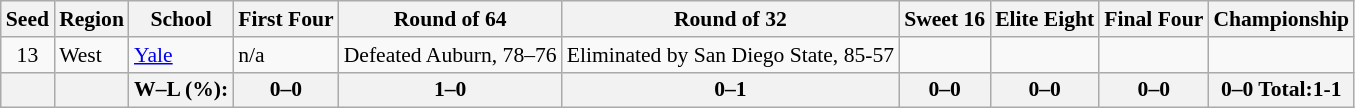<table class="sortable wikitable" style="white-space:nowrap; font-size:90%">
<tr>
<th>Seed</th>
<th>Region</th>
<th>School</th>
<th>First Four</th>
<th>Round of 64</th>
<th>Round of 32</th>
<th>Sweet 16</th>
<th>Elite Eight</th>
<th>Final Four</th>
<th>Championship</th>
</tr>
<tr>
<td align=center>13</td>
<td>West</td>
<td><a href='#'>Yale</a></td>
<td>n/a</td>
<td>Defeated Auburn, 78–76</td>
<td>Eliminated by San Diego State, 85-57</td>
<td></td>
<td></td>
<td></td>
<td></td>
</tr>
<tr>
<th></th>
<th></th>
<th>W–L (%):</th>
<th>0–0 </th>
<th>1–0 </th>
<th>0–1 </th>
<th>0–0 </th>
<th>0–0 </th>
<th>0–0 </th>
<th>0–0 Total:1-1 </th>
</tr>
</table>
